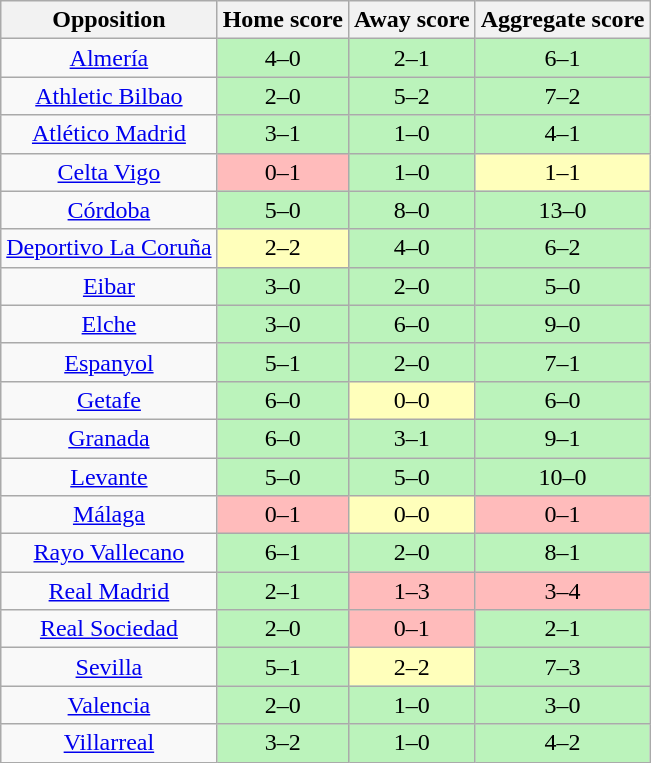<table class="wikitable" style="text-align: center;">
<tr>
<th>Opposition</th>
<th>Home score</th>
<th>Away score</th>
<th>Aggregate score</th>
</tr>
<tr>
<td><a href='#'>Almería</a></td>
<td style="background:#bbf3bb;">4–0</td>
<td style="background:#bbf3bb;">2–1</td>
<td style="background:#bbf3bb;">6–1</td>
</tr>
<tr>
<td><a href='#'>Athletic Bilbao</a></td>
<td style="background:#bbf3bb;">2–0</td>
<td style="background:#bbf3bb;">5–2</td>
<td style="background:#bbf3bb;">7–2</td>
</tr>
<tr>
<td><a href='#'>Atlético Madrid</a></td>
<td style="background:#bbf3bb;">3–1</td>
<td style="background:#bbf3bb;">1–0</td>
<td style="background:#bbf3bb;">4–1</td>
</tr>
<tr>
<td><a href='#'>Celta Vigo</a></td>
<td style="background:#fbb;">0–1</td>
<td style="background:#bbf3bb;">1–0</td>
<td style="background:#ffb;">1–1</td>
</tr>
<tr>
<td><a href='#'>Córdoba</a></td>
<td style="background:#bbf3bb;">5–0</td>
<td style="background:#bbf3bb;">8–0</td>
<td style="background:#bbf3bb;">13–0</td>
</tr>
<tr>
<td><a href='#'>Deportivo La Coruña</a></td>
<td style="background:#ffb;">2–2</td>
<td style="background:#bbf3bb;">4–0</td>
<td style="background:#bbf3bb;">6–2</td>
</tr>
<tr>
<td><a href='#'>Eibar</a></td>
<td style="background:#bbf3bb;">3–0</td>
<td style="background:#bbf3bb;">2–0</td>
<td style="background:#bbf3bb;">5–0</td>
</tr>
<tr>
<td><a href='#'>Elche</a></td>
<td style="background:#bbf3bb;">3–0</td>
<td style="background:#bbf3bb;">6–0</td>
<td style="background:#bbf3bb;">9–0</td>
</tr>
<tr>
<td><a href='#'>Espanyol</a></td>
<td style="background:#bbf3bb;">5–1</td>
<td style="background:#bbf3bb;">2–0</td>
<td style="background:#bbf3bb;">7–1</td>
</tr>
<tr>
<td><a href='#'>Getafe</a></td>
<td style="background:#bbf3bb;">6–0</td>
<td style="background:#ffb;">0–0</td>
<td style="background:#bbf3bb;">6–0</td>
</tr>
<tr>
<td><a href='#'>Granada</a></td>
<td style="background:#bbf3bb;">6–0</td>
<td style="background:#bbf3bb;">3–1</td>
<td style="background:#bbf3bb;">9–1</td>
</tr>
<tr>
<td><a href='#'>Levante</a></td>
<td style="background:#bbf3bb;">5–0</td>
<td style="background:#bbf3bb;">5–0</td>
<td style="background:#bbf3bb;">10–0</td>
</tr>
<tr>
<td><a href='#'>Málaga</a></td>
<td style="background:#fbb;">0–1</td>
<td style="background:#ffb;">0–0</td>
<td style="background:#fbb;">0–1</td>
</tr>
<tr>
<td><a href='#'>Rayo Vallecano</a></td>
<td style="background:#bbf3bb;">6–1</td>
<td style="background:#bbf3bb;">2–0</td>
<td style="background:#bbf3bb;">8–1</td>
</tr>
<tr>
<td><a href='#'>Real Madrid</a></td>
<td style="background:#bbf3bb;">2–1</td>
<td style="background:#fbb;">1–3</td>
<td style="background:#fbb;">3–4</td>
</tr>
<tr>
<td><a href='#'>Real Sociedad</a></td>
<td style="background:#bbf3bb;">2–0</td>
<td style="background:#fbb;">0–1</td>
<td style="background:#bbf3bb;">2–1</td>
</tr>
<tr>
<td><a href='#'>Sevilla</a></td>
<td style="background:#bbf3bb;">5–1</td>
<td style="background:#ffb;">2–2</td>
<td style="background:#bbf3bb;">7–3</td>
</tr>
<tr>
<td><a href='#'>Valencia</a></td>
<td style="background:#bbf3bb;">2–0</td>
<td style="background:#bbf3bb;">1–0</td>
<td style="background:#bbf3bb;">3–0</td>
</tr>
<tr>
<td><a href='#'>Villarreal</a></td>
<td style="background:#bbf3bb;">3–2</td>
<td style="background:#bbf3bb;">1–0</td>
<td style="background:#bbf3bb;">4–2</td>
</tr>
</table>
